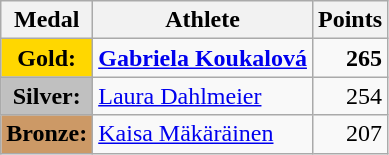<table class="wikitable">
<tr>
<th>Medal</th>
<th>Athlete</th>
<th>Points</th>
</tr>
<tr>
<td style="text-align:center;background-color:gold;"><strong>Gold:</strong></td>
<td> <strong><a href='#'>Gabriela Koukalová</a></strong></td>
<td align="right"><strong>265</strong></td>
</tr>
<tr>
<td style="text-align:center;background-color:silver;"><strong>Silver:</strong></td>
<td> <a href='#'>Laura Dahlmeier</a></td>
<td align="right">254</td>
</tr>
<tr>
<td style="text-align:center;background-color:#CC9966;"><strong>Bronze:</strong></td>
<td> <a href='#'>Kaisa Mäkäräinen</a></td>
<td align="right">207</td>
</tr>
</table>
